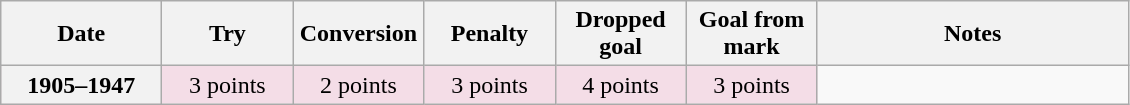<table class="wikitable">
<tr>
<th scope="col" style="width:100px;">Date</th>
<th scope="col" style="width:80px;">Try</th>
<th scope="col" style="width:80px;">Conversion</th>
<th scope="col" style="width:80px;">Penalty</th>
<th scope="col" style="width:80px;">Dropped goal</th>
<th scope="col" style="width:80px;">Goal from mark</th>
<th scope="col" style="width:200px;">Notes<br></th>
</tr>
<tr style="text-align:center;background:#F4DDE7;">
<th>1905–1947</th>
<td>3 points</td>
<td>2 points</td>
<td>3 points</td>
<td>4 points</td>
<td>3 points<br></td>
</tr>
</table>
